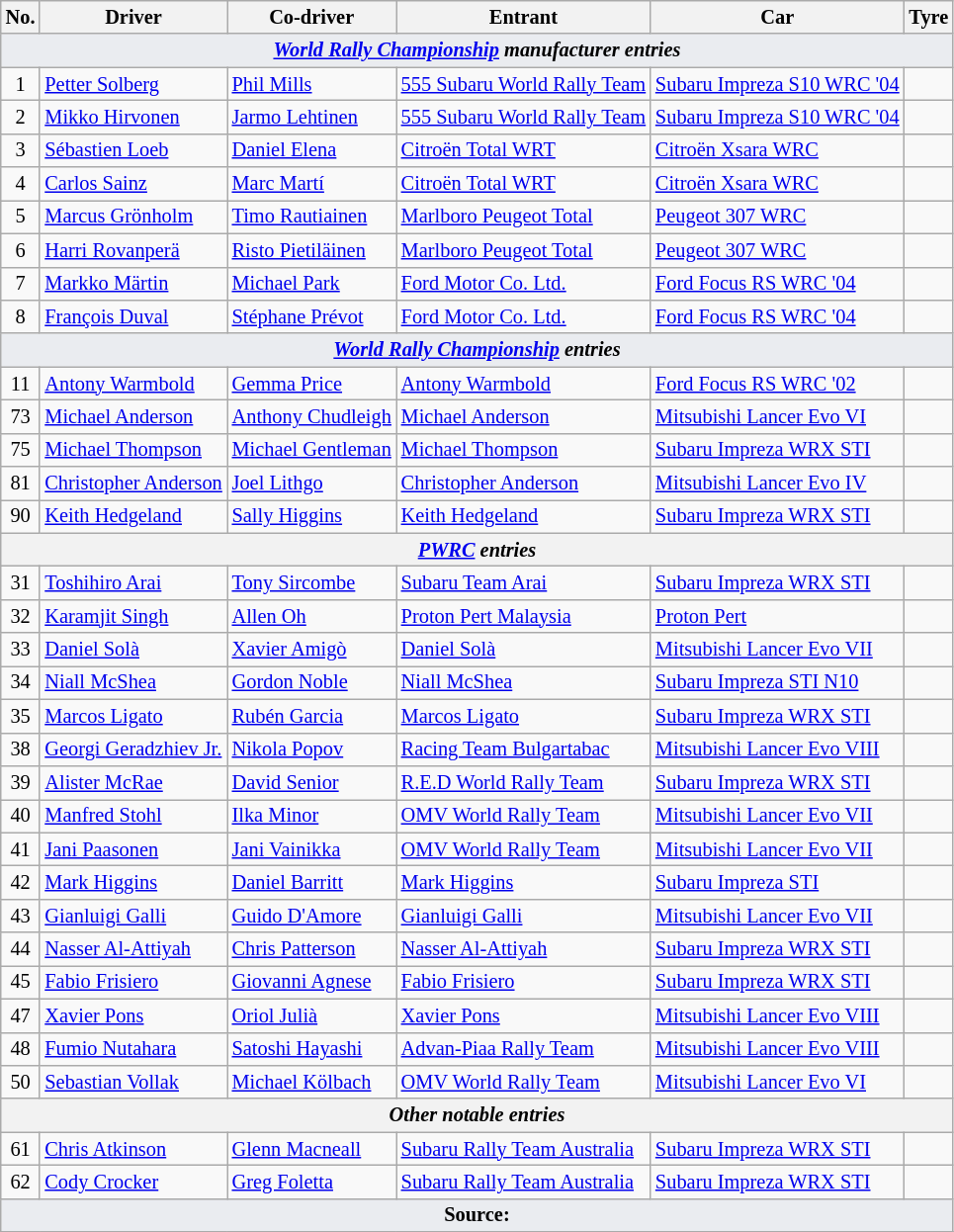<table class="wikitable" style="font-size: 85%;">
<tr>
<th>No.</th>
<th>Driver</th>
<th>Co-driver</th>
<th>Entrant</th>
<th>Car</th>
<th>Tyre</th>
</tr>
<tr>
<td style="background-color:#EAECF0; text-align:center" colspan="6"><strong><em><a href='#'>World Rally Championship</a> manufacturer entries</em></strong></td>
</tr>
<tr>
<td align="center">1</td>
<td> <a href='#'>Petter Solberg</a></td>
<td> <a href='#'>Phil Mills</a></td>
<td> <a href='#'>555 Subaru World Rally Team</a></td>
<td><a href='#'>Subaru Impreza S10 WRC '04</a></td>
<td align="center"></td>
</tr>
<tr>
<td align="center">2</td>
<td> <a href='#'>Mikko Hirvonen</a></td>
<td> <a href='#'>Jarmo Lehtinen</a></td>
<td> <a href='#'>555 Subaru World Rally Team</a></td>
<td><a href='#'>Subaru Impreza S10 WRC '04</a></td>
<td align="center"></td>
</tr>
<tr>
<td align="center">3</td>
<td> <a href='#'>Sébastien Loeb</a></td>
<td> <a href='#'>Daniel Elena</a></td>
<td> <a href='#'>Citroën Total WRT</a></td>
<td><a href='#'>Citroën Xsara WRC</a></td>
<td align="center"></td>
</tr>
<tr>
<td align="center">4</td>
<td> <a href='#'>Carlos Sainz</a></td>
<td> <a href='#'>Marc Martí</a></td>
<td> <a href='#'>Citroën Total WRT</a></td>
<td><a href='#'>Citroën Xsara WRC</a></td>
<td align="center"></td>
</tr>
<tr>
<td align="center">5</td>
<td> <a href='#'>Marcus Grönholm</a></td>
<td> <a href='#'>Timo Rautiainen</a></td>
<td> <a href='#'>Marlboro Peugeot Total</a></td>
<td><a href='#'>Peugeot 307 WRC</a></td>
<td align="center"></td>
</tr>
<tr>
<td align="center">6</td>
<td> <a href='#'>Harri Rovanperä</a></td>
<td> <a href='#'>Risto Pietiläinen</a></td>
<td> <a href='#'>Marlboro Peugeot Total</a></td>
<td><a href='#'>Peugeot 307 WRC</a></td>
<td align="center"></td>
</tr>
<tr>
<td align="center">7</td>
<td> <a href='#'>Markko Märtin</a></td>
<td> <a href='#'>Michael Park</a></td>
<td> <a href='#'>Ford Motor Co. Ltd.</a></td>
<td><a href='#'>Ford Focus RS WRC '04</a></td>
<td align="center"></td>
</tr>
<tr>
<td align="center">8</td>
<td> <a href='#'>François Duval</a></td>
<td> <a href='#'>Stéphane Prévot</a></td>
<td> <a href='#'>Ford Motor Co. Ltd.</a></td>
<td><a href='#'>Ford Focus RS WRC '04</a></td>
<td align="center"></td>
</tr>
<tr>
<td style="background-color:#EAECF0; text-align:center" colspan="6"><strong><em><a href='#'>World Rally Championship</a> entries</em></strong></td>
</tr>
<tr>
<td align="center">11</td>
<td> <a href='#'>Antony Warmbold</a></td>
<td> <a href='#'>Gemma Price</a></td>
<td> <a href='#'>Antony Warmbold</a></td>
<td><a href='#'>Ford Focus RS WRC '02</a></td>
<td align="center"></td>
</tr>
<tr>
<td align="center">73</td>
<td> <a href='#'>Michael Anderson</a></td>
<td> <a href='#'>Anthony Chudleigh</a></td>
<td> <a href='#'>Michael Anderson</a></td>
<td><a href='#'>Mitsubishi Lancer Evo VI</a></td>
<td></td>
</tr>
<tr>
<td align="center">75</td>
<td> <a href='#'>Michael Thompson</a></td>
<td> <a href='#'>Michael Gentleman</a></td>
<td> <a href='#'>Michael Thompson</a></td>
<td><a href='#'>Subaru Impreza WRX STI</a></td>
<td></td>
</tr>
<tr>
<td align="center">81</td>
<td> <a href='#'>Christopher Anderson</a></td>
<td> <a href='#'>Joel Lithgo</a></td>
<td> <a href='#'>Christopher Anderson</a></td>
<td><a href='#'>Mitsubishi Lancer Evo IV</a></td>
<td></td>
</tr>
<tr>
<td align="center">90</td>
<td> <a href='#'>Keith Hedgeland</a></td>
<td> <a href='#'>Sally Higgins</a></td>
<td> <a href='#'>Keith Hedgeland</a></td>
<td><a href='#'>Subaru Impreza WRX STI</a></td>
<td></td>
</tr>
<tr>
<th colspan="6"><em><a href='#'>PWRC</a> entries</em></th>
</tr>
<tr>
<td align="center">31</td>
<td> <a href='#'>Toshihiro Arai</a></td>
<td> <a href='#'>Tony Sircombe</a></td>
<td> <a href='#'>Subaru Team Arai</a></td>
<td><a href='#'>Subaru Impreza WRX STI</a></td>
<td align="center"></td>
</tr>
<tr>
<td align="center">32</td>
<td> <a href='#'>Karamjit Singh</a></td>
<td> <a href='#'>Allen Oh</a></td>
<td> <a href='#'>Proton Pert Malaysia</a></td>
<td><a href='#'>Proton Pert</a></td>
<td align="center"></td>
</tr>
<tr>
<td align="center">33</td>
<td> <a href='#'>Daniel Solà</a></td>
<td> <a href='#'>Xavier Amigò</a></td>
<td> <a href='#'>Daniel Solà</a></td>
<td><a href='#'>Mitsubishi Lancer Evo VII</a></td>
<td align="center"></td>
</tr>
<tr>
<td align="center">34</td>
<td> <a href='#'>Niall McShea</a></td>
<td> <a href='#'>Gordon Noble</a></td>
<td> <a href='#'>Niall McShea</a></td>
<td><a href='#'>Subaru Impreza STI N10</a></td>
<td></td>
</tr>
<tr>
<td align="center">35</td>
<td> <a href='#'>Marcos Ligato</a></td>
<td> <a href='#'>Rubén Garcia</a></td>
<td> <a href='#'>Marcos Ligato</a></td>
<td><a href='#'>Subaru Impreza WRX STI</a></td>
<td></td>
</tr>
<tr>
<td align="center">38</td>
<td> <a href='#'>Georgi Geradzhiev Jr.</a></td>
<td> <a href='#'>Nikola Popov</a></td>
<td> <a href='#'>Racing Team Bulgartabac</a></td>
<td><a href='#'>Mitsubishi Lancer Evo VIII</a></td>
<td></td>
</tr>
<tr>
<td align="center">39</td>
<td> <a href='#'>Alister McRae</a></td>
<td> <a href='#'>David Senior</a></td>
<td> <a href='#'>R.E.D World Rally Team</a></td>
<td><a href='#'>Subaru Impreza WRX STI</a></td>
<td align="center"></td>
</tr>
<tr>
<td align="center">40</td>
<td> <a href='#'>Manfred Stohl</a></td>
<td> <a href='#'>Ilka Minor</a></td>
<td> <a href='#'>OMV World Rally Team</a></td>
<td><a href='#'>Mitsubishi Lancer Evo VII</a></td>
<td align="center"></td>
</tr>
<tr>
<td align="center">41</td>
<td> <a href='#'>Jani Paasonen</a></td>
<td> <a href='#'>Jani Vainikka</a></td>
<td> <a href='#'>OMV World Rally Team</a></td>
<td><a href='#'>Mitsubishi Lancer Evo VII</a></td>
<td align="center"></td>
</tr>
<tr>
<td align="center">42</td>
<td> <a href='#'>Mark Higgins</a></td>
<td> <a href='#'>Daniel Barritt</a></td>
<td> <a href='#'>Mark Higgins</a></td>
<td><a href='#'>Subaru Impreza STI</a></td>
<td></td>
</tr>
<tr>
<td align="center">43</td>
<td> <a href='#'>Gianluigi Galli</a></td>
<td> <a href='#'>Guido D'Amore</a></td>
<td> <a href='#'>Gianluigi Galli</a></td>
<td><a href='#'>Mitsubishi Lancer Evo VII</a></td>
<td align="center"></td>
</tr>
<tr>
<td align="center">44</td>
<td> <a href='#'>Nasser Al-Attiyah</a></td>
<td> <a href='#'>Chris Patterson</a></td>
<td> <a href='#'>Nasser Al-Attiyah</a></td>
<td><a href='#'>Subaru Impreza WRX STI</a></td>
<td></td>
</tr>
<tr>
<td align="center">45</td>
<td> <a href='#'>Fabio Frisiero</a></td>
<td> <a href='#'>Giovanni Agnese</a></td>
<td> <a href='#'>Fabio Frisiero</a></td>
<td><a href='#'>Subaru Impreza WRX STI</a></td>
<td></td>
</tr>
<tr>
<td align="center">47</td>
<td> <a href='#'>Xavier Pons</a></td>
<td> <a href='#'>Oriol Julià</a></td>
<td> <a href='#'>Xavier Pons</a></td>
<td><a href='#'>Mitsubishi Lancer Evo VIII</a></td>
<td align="center"></td>
</tr>
<tr>
<td align="center">48</td>
<td> <a href='#'>Fumio Nutahara</a></td>
<td> <a href='#'>Satoshi Hayashi</a></td>
<td> <a href='#'>Advan-Piaa Rally Team</a></td>
<td><a href='#'>Mitsubishi Lancer Evo VIII</a></td>
<td align="center"></td>
</tr>
<tr>
<td align="center">50</td>
<td> <a href='#'>Sebastian Vollak</a></td>
<td> <a href='#'>Michael Kölbach</a></td>
<td> <a href='#'>OMV World Rally Team</a></td>
<td><a href='#'>Mitsubishi Lancer Evo VI</a></td>
<td align="center"></td>
</tr>
<tr>
<th colspan="6"><em>Other notable entries</em></th>
</tr>
<tr>
<td align="center">61</td>
<td> <a href='#'>Chris Atkinson</a></td>
<td> <a href='#'>Glenn Macneall</a></td>
<td> <a href='#'>Subaru Rally Team Australia</a></td>
<td><a href='#'>Subaru Impreza WRX STI</a></td>
<td></td>
</tr>
<tr>
<td align="center">62</td>
<td> <a href='#'>Cody Crocker</a></td>
<td> <a href='#'>Greg Foletta</a></td>
<td> <a href='#'>Subaru Rally Team Australia</a></td>
<td><a href='#'>Subaru Impreza WRX STI</a></td>
<td></td>
</tr>
<tr>
<td style="background-color:#EAECF0; text-align:center" colspan="6"><strong>Source:</strong></td>
</tr>
<tr>
</tr>
</table>
